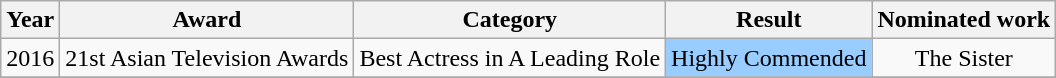<table class="wikitable">
<tr>
<th>Year</th>
<th>Award</th>
<th>Category</th>
<th>Result</th>
<th>Nominated work</th>
</tr>
<tr>
<td>2016</td>
<td>21st Asian Television Awards</td>
<td>Best Actress in A Leading Role</td>
<td align = "center"  style="background: #99CCFF">Highly Commended</td>
<td align = "center">The Sister</td>
</tr>
<tr>
</tr>
</table>
